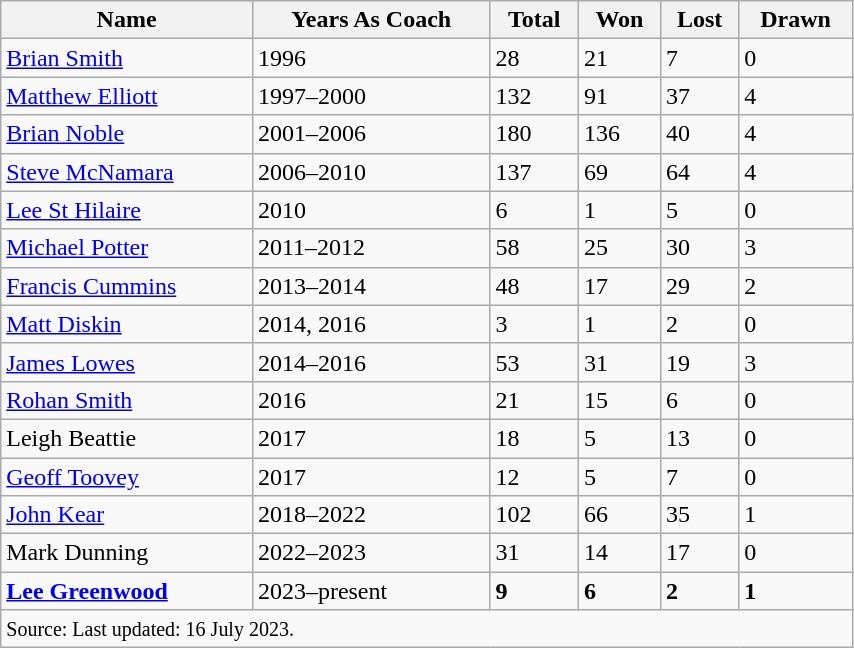<table class="wikitable"  style="width:45%;">
<tr>
<th>Name</th>
<th>Years As Coach</th>
<th>Total</th>
<th>Won</th>
<th>Lost</th>
<th>Drawn</th>
</tr>
<tr>
<td> <a href='#'>Brian Smith</a></td>
<td>1996</td>
<td>28</td>
<td>21</td>
<td>7</td>
<td>0</td>
</tr>
<tr>
<td> <a href='#'>Matthew Elliott</a></td>
<td>1997–2000</td>
<td>132</td>
<td>91</td>
<td>37</td>
<td>4</td>
</tr>
<tr>
<td> <a href='#'>Brian Noble</a></td>
<td>2001–2006</td>
<td>180</td>
<td>136</td>
<td>40</td>
<td>4</td>
</tr>
<tr>
<td> <a href='#'>Steve McNamara</a></td>
<td>2006–2010</td>
<td>137</td>
<td>69</td>
<td>64</td>
<td>4</td>
</tr>
<tr>
<td> <a href='#'>Lee St Hilaire</a></td>
<td>2010</td>
<td>6</td>
<td>1</td>
<td>5</td>
<td>0</td>
</tr>
<tr>
<td> <a href='#'>Michael Potter</a></td>
<td>2011–2012</td>
<td>58</td>
<td>25</td>
<td>30</td>
<td>3</td>
</tr>
<tr>
<td> <a href='#'>Francis Cummins</a></td>
<td>2013–2014</td>
<td>48</td>
<td>17</td>
<td>29</td>
<td>2</td>
</tr>
<tr>
<td> <a href='#'>Matt Diskin</a></td>
<td>2014, 2016</td>
<td>3</td>
<td>1</td>
<td>2</td>
<td>0</td>
</tr>
<tr>
<td> <a href='#'>James Lowes</a></td>
<td>2014–2016</td>
<td>53</td>
<td>31</td>
<td>19</td>
<td>3</td>
</tr>
<tr>
<td> <a href='#'>Rohan Smith</a></td>
<td>2016</td>
<td>21</td>
<td>15</td>
<td>6</td>
<td>0</td>
</tr>
<tr>
<td> Leigh Beattie</td>
<td>2017</td>
<td>18</td>
<td>5</td>
<td>13</td>
<td>0</td>
</tr>
<tr>
<td> <a href='#'>Geoff Toovey</a></td>
<td>2017</td>
<td>12</td>
<td>5</td>
<td>7</td>
<td>0</td>
</tr>
<tr>
<td> <a href='#'>John Kear</a></td>
<td>2018–2022</td>
<td>102</td>
<td>66</td>
<td>35</td>
<td>1</td>
</tr>
<tr>
<td> Mark Dunning</td>
<td>2022–2023</td>
<td>31</td>
<td>14</td>
<td>17</td>
<td>0</td>
</tr>
<tr>
<td> <strong><a href='#'>Lee Greenwood</a></strong></td>
<td>2023–present</td>
<td><strong>9</strong></td>
<td><strong>6</strong></td>
<td><strong>2</strong></td>
<td><strong>1</strong></td>
</tr>
<tr>
<td colspan=6><small>Source: Last updated: 16 July 2023.</small></td>
</tr>
</table>
